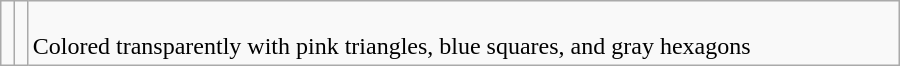<table class=wikitable width=600>
<tr valign=top>
<td></td>
<td></td>
<td><br>Colored transparently with pink triangles, blue squares, and gray hexagons</td>
</tr>
</table>
